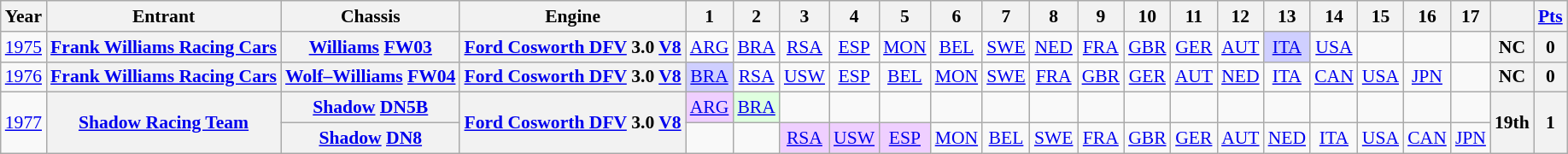<table class="wikitable" style="text-align:center; font-size:90%">
<tr>
<th>Year</th>
<th>Entrant</th>
<th>Chassis</th>
<th>Engine</th>
<th>1</th>
<th>2</th>
<th>3</th>
<th>4</th>
<th>5</th>
<th>6</th>
<th>7</th>
<th>8</th>
<th>9</th>
<th>10</th>
<th>11</th>
<th>12</th>
<th>13</th>
<th>14</th>
<th>15</th>
<th>16</th>
<th>17</th>
<th></th>
<th><a href='#'>Pts</a></th>
</tr>
<tr>
<td><a href='#'>1975</a></td>
<th><a href='#'>Frank Williams Racing Cars</a></th>
<th><a href='#'>Williams</a> <a href='#'>FW03</a></th>
<th><a href='#'>Ford Cosworth DFV</a> 3.0 <a href='#'>V8</a></th>
<td><a href='#'>ARG</a></td>
<td><a href='#'>BRA</a></td>
<td><a href='#'>RSA</a></td>
<td><a href='#'>ESP</a></td>
<td><a href='#'>MON</a></td>
<td><a href='#'>BEL</a></td>
<td><a href='#'>SWE</a></td>
<td><a href='#'>NED</a></td>
<td><a href='#'>FRA</a></td>
<td><a href='#'>GBR</a></td>
<td><a href='#'>GER</a></td>
<td><a href='#'>AUT</a></td>
<td style="background:#CFCFFF;"><a href='#'>ITA</a><br></td>
<td><a href='#'>USA</a></td>
<td></td>
<td></td>
<td></td>
<th>NC</th>
<th>0</th>
</tr>
<tr>
<td><a href='#'>1976</a></td>
<th><a href='#'>Frank Williams Racing Cars</a></th>
<th><a href='#'>Wolf–Williams</a> <a href='#'>FW04</a></th>
<th><a href='#'>Ford Cosworth DFV</a> 3.0 <a href='#'>V8</a></th>
<td style="background:#CFCFFF;"><a href='#'>BRA</a><br></td>
<td><a href='#'>RSA</a></td>
<td><a href='#'>USW</a></td>
<td><a href='#'>ESP</a></td>
<td><a href='#'>BEL</a></td>
<td><a href='#'>MON</a></td>
<td><a href='#'>SWE</a></td>
<td><a href='#'>FRA</a></td>
<td><a href='#'>GBR</a></td>
<td><a href='#'>GER</a></td>
<td><a href='#'>AUT</a></td>
<td><a href='#'>NED</a></td>
<td><a href='#'>ITA</a></td>
<td><a href='#'>CAN</a></td>
<td><a href='#'>USA</a></td>
<td><a href='#'>JPN</a></td>
<td></td>
<th>NC</th>
<th>0</th>
</tr>
<tr>
<td rowspan=2><a href='#'>1977</a></td>
<th rowspan=2><a href='#'>Shadow Racing Team</a></th>
<th><a href='#'>Shadow</a> <a href='#'>DN5B</a></th>
<th rowspan=2><a href='#'>Ford Cosworth DFV</a> 3.0 <a href='#'>V8</a></th>
<td style="background:#EFCFFF;"><a href='#'>ARG</a><br></td>
<td style="background:#DFFFDF;"><a href='#'>BRA</a><br></td>
<td></td>
<td></td>
<td></td>
<td></td>
<td></td>
<td></td>
<td></td>
<td></td>
<td></td>
<td></td>
<td></td>
<td></td>
<td></td>
<td></td>
<td></td>
<th rowspan=2>19th</th>
<th rowspan=2>1</th>
</tr>
<tr>
<th><a href='#'>Shadow</a> <a href='#'>DN8</a></th>
<td></td>
<td></td>
<td style="background:#EFCFFF;"><a href='#'>RSA</a><br></td>
<td style="background:#EFCFFF;"><a href='#'>USW</a><br></td>
<td style="background:#EFCFFF;"><a href='#'>ESP</a><br></td>
<td><a href='#'>MON</a></td>
<td><a href='#'>BEL</a></td>
<td><a href='#'>SWE</a></td>
<td><a href='#'>FRA</a></td>
<td><a href='#'>GBR</a></td>
<td><a href='#'>GER</a></td>
<td><a href='#'>AUT</a></td>
<td><a href='#'>NED</a></td>
<td><a href='#'>ITA</a></td>
<td><a href='#'>USA</a></td>
<td><a href='#'>CAN</a></td>
<td><a href='#'>JPN</a></td>
</tr>
</table>
